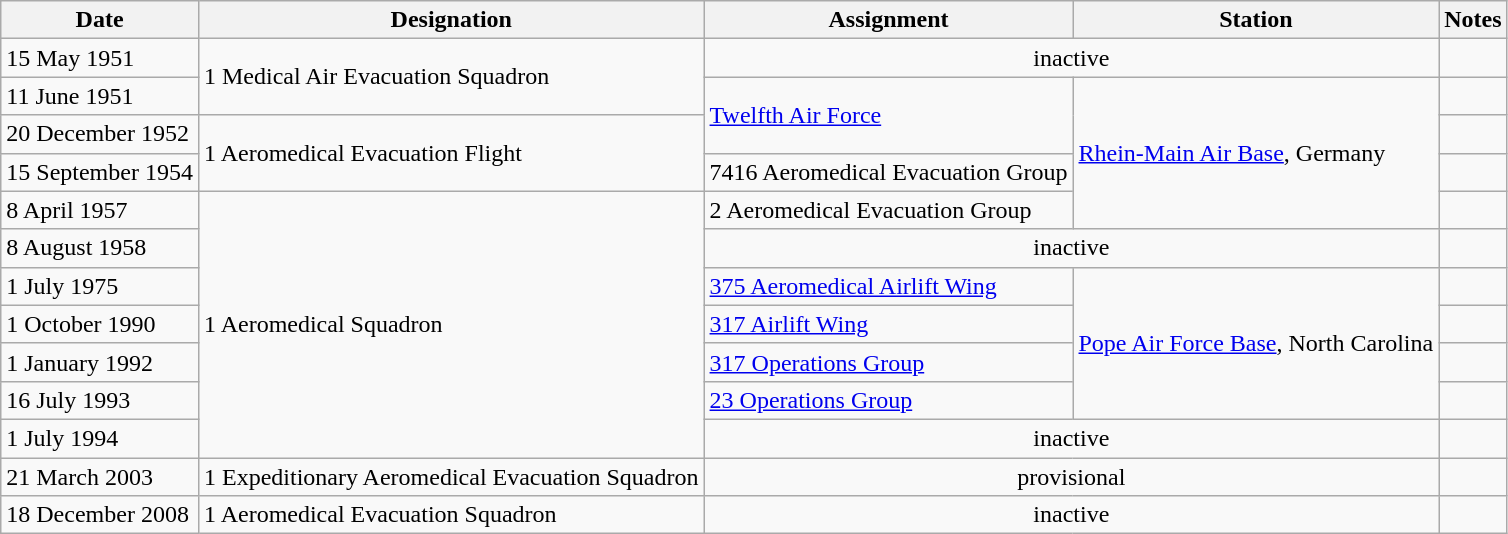<table class="wikitable">
<tr>
<th>Date</th>
<th>Designation</th>
<th>Assignment</th>
<th>Station</th>
<th>Notes</th>
</tr>
<tr>
<td>15 May 1951</td>
<td rowspan=2>1 Medical Air Evacuation Squadron</td>
<td colspan=2 align=center>inactive</td>
<td></td>
</tr>
<tr>
<td>11 June 1951</td>
<td rowspan=2><a href='#'>Twelfth Air Force</a></td>
<td rowspan=4><a href='#'>Rhein-Main Air Base</a>, Germany</td>
<td></td>
</tr>
<tr>
<td>20 December 1952</td>
<td rowspan=2>1 Aeromedical Evacuation Flight</td>
<td></td>
</tr>
<tr>
<td>15 September 1954</td>
<td>7416 Aeromedical Evacuation Group</td>
<td></td>
</tr>
<tr>
<td>8 April 1957</td>
<td rowspan=7>1 Aeromedical Squadron</td>
<td>2 Aeromedical Evacuation Group</td>
<td></td>
</tr>
<tr>
<td>8 August 1958</td>
<td colspan=2 align=center>inactive</td>
<td></td>
</tr>
<tr>
<td>1 July 1975</td>
<td><a href='#'>375 Aeromedical Airlift Wing</a></td>
<td rowspan=4><a href='#'>Pope Air Force Base</a>, North Carolina</td>
<td></td>
</tr>
<tr>
<td>1 October 1990</td>
<td><a href='#'>317 Airlift Wing</a></td>
<td></td>
</tr>
<tr>
<td>1 January 1992</td>
<td><a href='#'>317 Operations Group</a></td>
<td></td>
</tr>
<tr>
<td>16 July 1993</td>
<td><a href='#'>23 Operations Group</a></td>
<td></td>
</tr>
<tr>
<td>1 July 1994</td>
<td colspan=2 align=center>inactive</td>
<td></td>
</tr>
<tr>
<td>21 March 2003</td>
<td>1 Expeditionary Aeromedical Evacuation Squadron</td>
<td colspan=2 align=center>provisional</td>
<td></td>
</tr>
<tr>
<td>18 December 2008</td>
<td>1 Aeromedical Evacuation Squadron</td>
<td colspan=2 align=center>inactive</td>
<td></td>
</tr>
</table>
